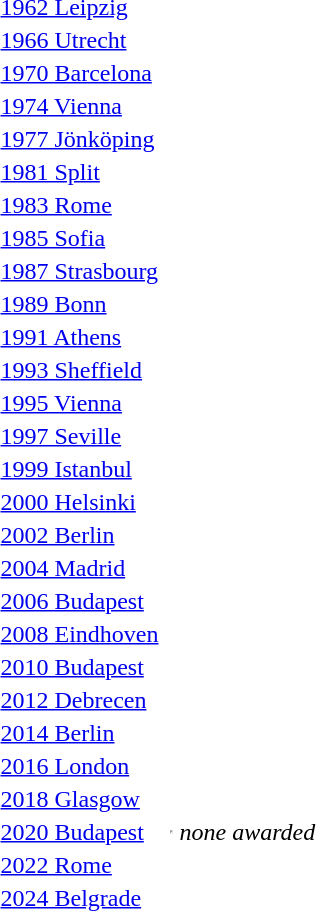<table>
<tr>
<td><a href='#'>1962 Leipzig</a></td>
<td></td>
<td></td>
<td></td>
</tr>
<tr>
<td><a href='#'>1966 Utrecht</a></td>
<td></td>
<td></td>
<td></td>
</tr>
<tr>
<td><a href='#'>1970 Barcelona</a></td>
<td></td>
<td></td>
<td></td>
</tr>
<tr>
<td><a href='#'>1974 Vienna</a></td>
<td></td>
<td></td>
<td></td>
</tr>
<tr>
<td><a href='#'>1977 Jönköping</a></td>
<td></td>
<td></td>
<td></td>
</tr>
<tr>
<td><a href='#'>1981 Split</a></td>
<td></td>
<td></td>
<td></td>
</tr>
<tr>
<td><a href='#'>1983 Rome</a></td>
<td></td>
<td></td>
<td></td>
</tr>
<tr>
<td><a href='#'>1985 Sofia</a></td>
<td></td>
<td></td>
<td></td>
</tr>
<tr>
<td><a href='#'>1987 Strasbourg</a></td>
<td></td>
<td></td>
<td></td>
</tr>
<tr>
<td><a href='#'>1989 Bonn</a></td>
<td></td>
<td></td>
<td></td>
</tr>
<tr>
<td><a href='#'>1991 Athens</a></td>
<td></td>
<td></td>
<td></td>
</tr>
<tr>
<td><a href='#'>1993 Sheffield</a></td>
<td></td>
<td></td>
<td></td>
</tr>
<tr>
<td><a href='#'>1995 Vienna</a></td>
<td></td>
<td></td>
<td></td>
</tr>
<tr>
<td><a href='#'>1997 Seville</a></td>
<td></td>
<td></td>
<td></td>
</tr>
<tr>
<td><a href='#'>1999 Istanbul</a></td>
<td></td>
<td></td>
<td></td>
</tr>
<tr>
<td><a href='#'>2000 Helsinki</a></td>
<td></td>
<td></td>
<td></td>
</tr>
<tr>
<td><a href='#'>2002 Berlin</a></td>
<td></td>
<td></td>
<td></td>
</tr>
<tr>
<td><a href='#'>2004 Madrid</a></td>
<td></td>
<td></td>
<td></td>
</tr>
<tr>
<td><a href='#'>2006 Budapest</a></td>
<td></td>
<td></td>
<td></td>
</tr>
<tr>
<td><a href='#'>2008 Eindhoven</a></td>
<td></td>
<td></td>
<td></td>
</tr>
<tr>
<td><a href='#'>2010 Budapest</a></td>
<td></td>
<td></td>
<td></td>
</tr>
<tr>
<td><a href='#'>2012 Debrecen</a></td>
<td></td>
<td></td>
<td></td>
</tr>
<tr>
<td><a href='#'>2014 Berlin</a></td>
<td></td>
<td></td>
<td></td>
</tr>
<tr>
<td><a href='#'>2016 London</a></td>
<td></td>
<td></td>
<td></td>
</tr>
<tr>
<td><a href='#'>2018 Glasgow</a></td>
<td></td>
<td></td>
<td></td>
</tr>
<tr>
<td><a href='#'>2020 Budapest</a></td>
<td></td>
<td><hr></td>
<td><em>none awarded</em></td>
</tr>
<tr>
<td><a href='#'>2022 Rome</a></td>
<td></td>
<td></td>
<td></td>
</tr>
<tr>
<td><a href='#'>2024 Belgrade</a></td>
<td></td>
<td></td>
<td></td>
</tr>
</table>
